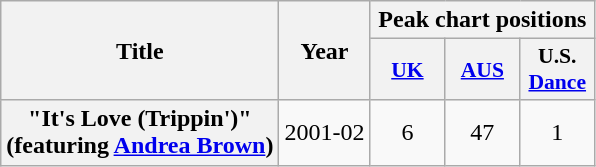<table class="wikitable plainrowheaders" style="text-align:center;">
<tr>
<th scope="col" rowspan="2">Title</th>
<th scope="col" rowspan="2">Year</th>
<th scope="col" colspan="3">Peak chart positions</th>
</tr>
<tr>
<th scope="col" style="width:3em;font-size:90%;"><a href='#'>UK</a></th>
<th scope="col" style="width:3em;font-size:90%;"><a href='#'>AUS</a><br></th>
<th scope="col" style="width:3em;font-size:90%;">U.S. <a href='#'>Dance</a></th>
</tr>
<tr>
<th scope="row">"It's Love (Trippin')" <br> (featuring <a href='#'>Andrea Brown</a>)</th>
<td rowspan="2">2001-02</td>
<td>6</td>
<td>47</td>
<td>1</td>
</tr>
</table>
